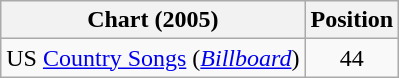<table class="wikitable sortable">
<tr>
<th scope="col">Chart (2005)</th>
<th scope="col">Position</th>
</tr>
<tr>
<td>US <a href='#'>Country Songs</a> (<em><a href='#'>Billboard</a></em>)</td>
<td align="center">44</td>
</tr>
</table>
